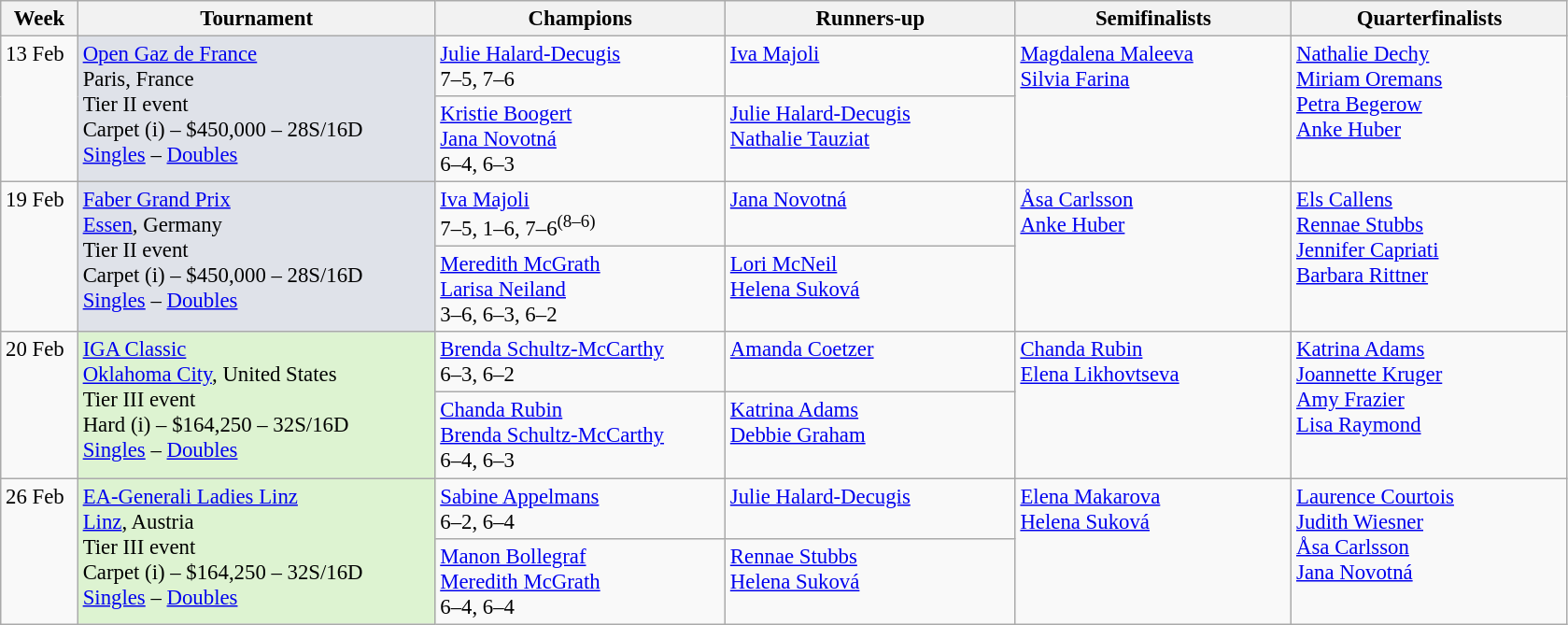<table class=wikitable style=font-size:95%>
<tr>
<th style="width:48px;">Week</th>
<th style="width:248px;">Tournament</th>
<th style="width:200px;">Champions</th>
<th style="width:200px;">Runners-up</th>
<th style="width:190px;">Semifinalists</th>
<th style="width:190px;">Quarterfinalists</th>
</tr>
<tr valign=top>
<td rowspan=2>13 Feb</td>
<td bgcolor=#dfe2e9 rowspan=2><a href='#'>Open Gaz de France</a><br> Paris, France<br>Tier II event<br>Carpet (i) – $450,000 – 28S/16D<br><a href='#'>Singles</a> – <a href='#'>Doubles</a></td>
<td> <a href='#'>Julie Halard-Decugis</a><br>7–5, 7–6</td>
<td> <a href='#'>Iva Majoli</a></td>
<td rowspan=2>  <a href='#'>Magdalena Maleeva</a><br> <a href='#'>Silvia Farina</a></td>
<td rowspan=2> <a href='#'>Nathalie Dechy</a><br> <a href='#'>Miriam Oremans</a><br> <a href='#'>Petra Begerow</a><br> <a href='#'>Anke Huber</a></td>
</tr>
<tr valign=top>
<td> <a href='#'>Kristie Boogert</a> <br>  <a href='#'>Jana Novotná</a><br> 6–4, 6–3</td>
<td> <a href='#'>Julie Halard-Decugis</a> <br>  <a href='#'>Nathalie Tauziat</a></td>
</tr>
<tr valign=top>
<td rowspan=2>19 Feb</td>
<td bgcolor=#dfe2e9 rowspan=2><a href='#'>Faber Grand Prix</a><br> <a href='#'>Essen</a>, Germany<br>Tier II event<br>Carpet (i) – $450,000 – 28S/16D<br><a href='#'>Singles</a> – <a href='#'>Doubles</a></td>
<td> <a href='#'>Iva Majoli</a><br>7–5, 1–6, 7–6<sup>(8–6)</sup></td>
<td> <a href='#'>Jana Novotná</a></td>
<td rowspan=2>  <a href='#'>Åsa Carlsson</a><br> <a href='#'>Anke Huber</a></td>
<td rowspan=2> <a href='#'>Els Callens</a><br> <a href='#'>Rennae Stubbs</a><br> <a href='#'>Jennifer Capriati</a><br> <a href='#'>Barbara Rittner</a></td>
</tr>
<tr valign=top>
<td> <a href='#'>Meredith McGrath</a> <br>  <a href='#'>Larisa Neiland</a><br> 3–6, 6–3, 6–2</td>
<td> <a href='#'>Lori McNeil</a> <br>  <a href='#'>Helena Suková</a></td>
</tr>
<tr valign=top>
<td rowspan=2>20 Feb</td>
<td bgcolor=#DDF3D1 rowspan=2><a href='#'>IGA Classic</a><br> <a href='#'>Oklahoma City</a>, United States<br>Tier III event<br>Hard (i) – $164,250 – 32S/16D<br><a href='#'>Singles</a> – <a href='#'>Doubles</a></td>
<td> <a href='#'>Brenda Schultz-McCarthy</a><br>6–3, 6–2</td>
<td> <a href='#'>Amanda Coetzer</a></td>
<td rowspan=2>  <a href='#'>Chanda Rubin</a><br> <a href='#'>Elena Likhovtseva</a></td>
<td rowspan=2> <a href='#'>Katrina Adams</a><br> <a href='#'>Joannette Kruger</a><br> <a href='#'>Amy Frazier</a><br> <a href='#'>Lisa Raymond</a></td>
</tr>
<tr valign=top>
<td> <a href='#'>Chanda Rubin</a> <br>  <a href='#'>Brenda Schultz-McCarthy</a><br> 6–4, 6–3</td>
<td> <a href='#'>Katrina Adams</a> <br>  <a href='#'>Debbie Graham</a></td>
</tr>
<tr valign=top>
<td rowspan=2>26 Feb</td>
<td bgcolor=#DDF3D1 rowspan=2><a href='#'>EA-Generali Ladies Linz</a><br> <a href='#'>Linz</a>, Austria<br>Tier III event<br>Carpet (i) – $164,250 – 32S/16D<br><a href='#'>Singles</a> – <a href='#'>Doubles</a></td>
<td> <a href='#'>Sabine Appelmans</a><br>6–2, 6–4</td>
<td> <a href='#'>Julie Halard-Decugis</a></td>
<td rowspan=2>  <a href='#'>Elena Makarova</a><br> <a href='#'>Helena Suková</a></td>
<td rowspan=2> <a href='#'>Laurence Courtois</a><br> <a href='#'>Judith Wiesner</a><br> <a href='#'>Åsa Carlsson</a><br> <a href='#'>Jana Novotná</a></td>
</tr>
<tr valign=top>
<td> <a href='#'>Manon Bollegraf</a> <br>  <a href='#'>Meredith McGrath</a><br> 6–4, 6–4</td>
<td> <a href='#'>Rennae Stubbs</a> <br>  <a href='#'>Helena Suková</a></td>
</tr>
</table>
